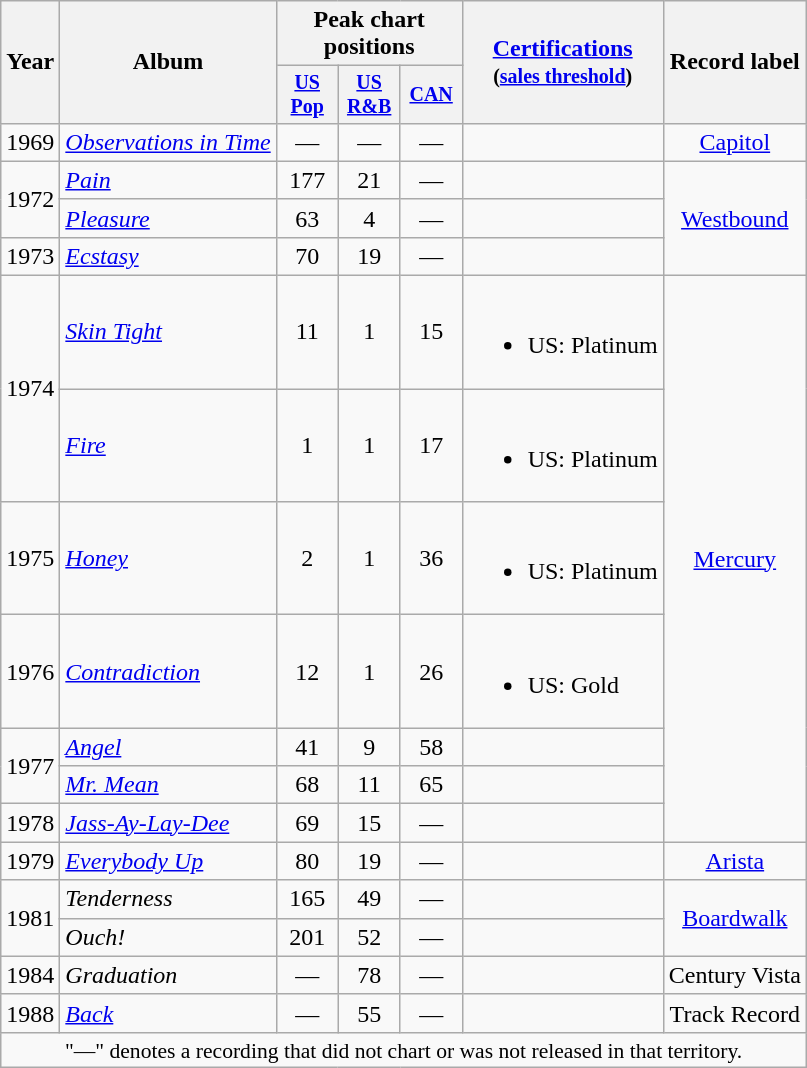<table class="wikitable" style="text-align:center;">
<tr>
<th rowspan="2">Year</th>
<th rowspan="2">Album</th>
<th colspan="3">Peak chart positions</th>
<th rowspan="2"><a href='#'>Certifications</a><br><small>(<a href='#'>sales threshold</a>)</small></th>
<th rowspan="2">Record label</th>
</tr>
<tr style="font-size:smaller;">
<th style="width:35px;"><a href='#'>US Pop</a><br></th>
<th style="width:35px;"><a href='#'>US<br>R&B</a><br></th>
<th style="width:35px;"><a href='#'>CAN</a><br></th>
</tr>
<tr>
<td>1969</td>
<td style="text-align:left;"><em><a href='#'>Observations in Time</a></em></td>
<td>—</td>
<td>—</td>
<td>—</td>
<td style="text-align:left;"></td>
<td><a href='#'>Capitol</a></td>
</tr>
<tr>
<td rowspan="2">1972</td>
<td style="text-align:left;"><em><a href='#'>Pain</a></em></td>
<td>177</td>
<td>21</td>
<td>—</td>
<td style="text-align:left;"></td>
<td rowspan="3"><a href='#'>Westbound</a></td>
</tr>
<tr>
<td style="text-align:left;"><em><a href='#'>Pleasure</a></em></td>
<td>63</td>
<td>4</td>
<td>—</td>
<td style="text-align:left;"></td>
</tr>
<tr>
<td>1973</td>
<td style="text-align:left;"><em><a href='#'>Ecstasy</a></em></td>
<td>70</td>
<td>19</td>
<td>—</td>
<td style="text-align:left;"></td>
</tr>
<tr>
<td rowspan="2">1974</td>
<td style="text-align:left;"><em><a href='#'>Skin Tight</a></em></td>
<td>11</td>
<td>1</td>
<td>15</td>
<td style="text-align:left;"><br><ul><li>US: Platinum</li></ul></td>
<td rowspan="7"><a href='#'>Mercury</a></td>
</tr>
<tr>
<td style="text-align:left;"><em><a href='#'>Fire</a></em></td>
<td>1</td>
<td>1</td>
<td>17</td>
<td style="text-align:left;"><br><ul><li>US: Platinum</li></ul></td>
</tr>
<tr>
<td>1975</td>
<td style="text-align:left;"><em><a href='#'>Honey</a></em></td>
<td>2</td>
<td>1</td>
<td>36</td>
<td style="text-align:left;"><br><ul><li>US: Platinum</li></ul></td>
</tr>
<tr>
<td>1976</td>
<td style="text-align:left;"><em><a href='#'>Contradiction</a></em></td>
<td>12</td>
<td>1</td>
<td>26</td>
<td style="text-align:left;"><br><ul><li>US: Gold</li></ul></td>
</tr>
<tr>
<td rowspan="2">1977</td>
<td style="text-align:left;"><em><a href='#'>Angel</a></em></td>
<td>41</td>
<td>9</td>
<td>58</td>
<td style="text-align:left;"></td>
</tr>
<tr>
<td style="text-align:left;"><em><a href='#'>Mr. Mean</a></em></td>
<td>68</td>
<td>11</td>
<td>65</td>
<td style="text-align:left;"></td>
</tr>
<tr>
<td>1978</td>
<td style="text-align:left;"><em><a href='#'>Jass-Ay-Lay-Dee</a></em></td>
<td>69</td>
<td>15</td>
<td>—</td>
<td style="text-align:left;"></td>
</tr>
<tr>
<td>1979</td>
<td style="text-align:left;"><em><a href='#'>Everybody Up</a></em></td>
<td>80</td>
<td>19</td>
<td>—</td>
<td style="text-align:left;"></td>
<td><a href='#'>Arista</a></td>
</tr>
<tr>
<td rowspan="2">1981</td>
<td style="text-align:left;"><em>Tenderness</em></td>
<td>165</td>
<td>49</td>
<td>—</td>
<td style="text-align:left;"></td>
<td rowspan="2"><a href='#'>Boardwalk</a></td>
</tr>
<tr>
<td style="text-align:left;"><em>Ouch!</em></td>
<td>201</td>
<td>52</td>
<td>—</td>
<td style="text-align:left;"></td>
</tr>
<tr>
<td>1984</td>
<td style="text-align:left;"><em>Graduation</em></td>
<td>—</td>
<td>78</td>
<td>—</td>
<td style="text-align:left;"></td>
<td>Century Vista</td>
</tr>
<tr>
<td>1988</td>
<td style="text-align:left;"><em><a href='#'>Back</a></em></td>
<td>—</td>
<td>55</td>
<td>—</td>
<td style="text-align:left;"></td>
<td>Track Record</td>
</tr>
<tr>
<td colspan="15" style="font-size:90%">"—" denotes a recording that did not chart or was not released in that territory.</td>
</tr>
</table>
